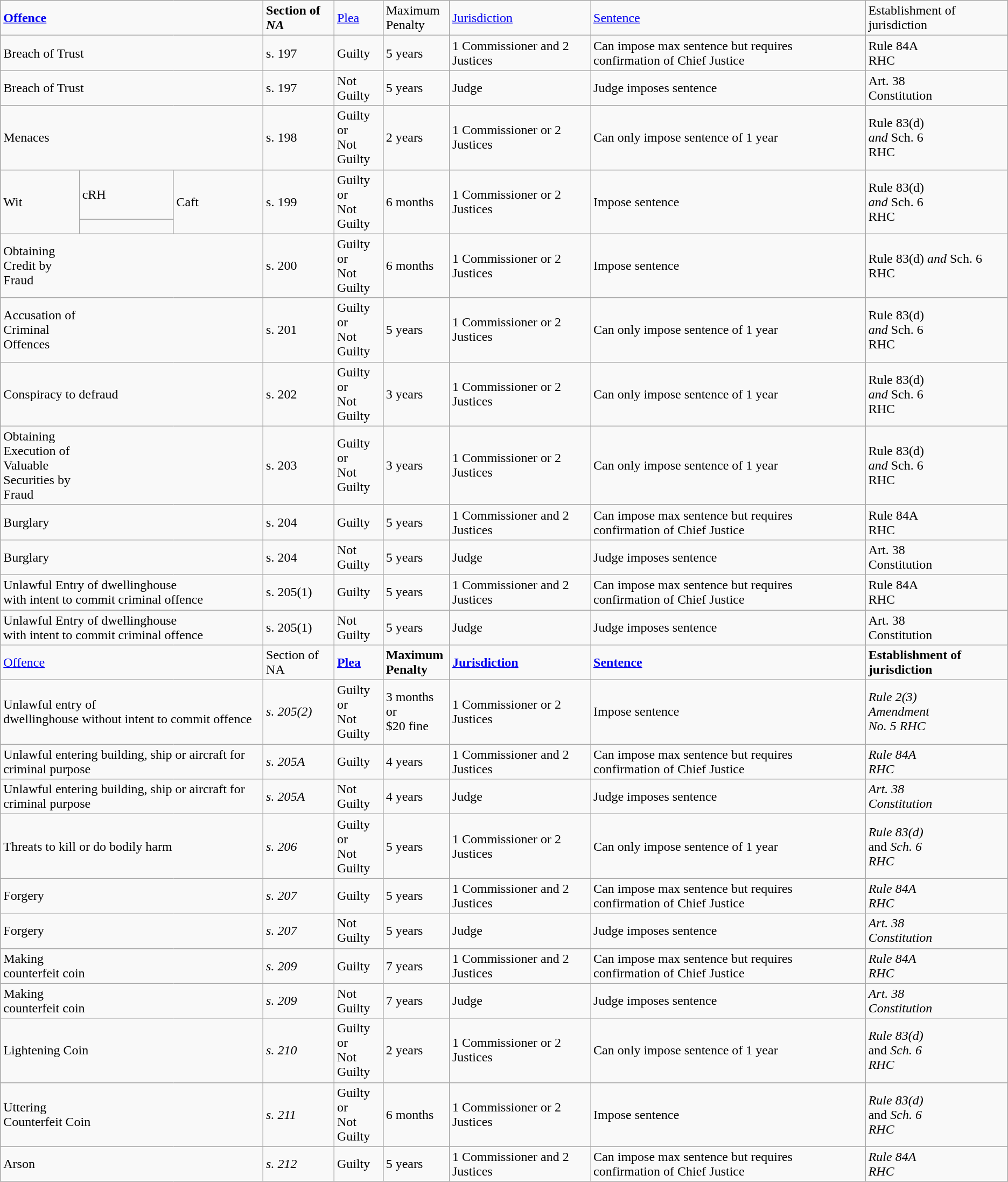<table class="wikitable sortable mw-collapsible mw-collapsed">
<tr>
<td colspan="3"><strong><a href='#'>Offence</a></strong></td>
<td><strong>Section of <em>NA<strong><em></td>
<td></strong><a href='#'>Plea</a><strong></td>
<td></strong>Maximum<strong><br></strong>Penalty<strong></td>
<td></strong><a href='#'>Jurisdiction</a><strong></td>
<td></strong><a href='#'>Sentence</a><strong></td>
<td></strong>Establishment of jurisdiction<strong></td>
</tr>
<tr>
<td colspan="3">Breach of Trust</td>
<td></em>s. 197<em></td>
<td>Guilty</td>
<td>5 years</td>
<td>1 Commissioner and 2 Justices</td>
<td>Can impose max sentence but requires confirmation of Chief Justice</td>
<td></em>Rule 84A<em><br></em>RHC<em></td>
</tr>
<tr>
<td colspan="3">Breach of Trust</td>
<td></em>s. 197<em></td>
<td>Not<br>Guilty</td>
<td>5 years</td>
<td>Judge</td>
<td>Judge imposes sentence</td>
<td></em>Art. 38<em><br></em>Constitution<em></td>
</tr>
<tr>
<td colspan="3">Menaces</td>
<td></em>s. 198<em></td>
<td>Guilty or<br>Not<br>Guilty</td>
<td>2 years</td>
<td>1 Commissioner or 2 Justices</td>
<td>Can only impose sentence of 1 year</td>
<td></em>Rule 83(d)<em><br>and </em>Sch. 6<em><br></em>RHC<em></td>
</tr>
<tr>
<td rowspan="2">Wit</td>
<td>cRH</td>
<td rowspan="2">Caft</td>
<td rowspan="2"></em>s. 199<em></td>
<td rowspan="2">Guilty or<br>Not<br>Guilty</td>
<td rowspan="2">6 months</td>
<td rowspan="2">1 Commissioner or 2 Justices</td>
<td rowspan="2">Impose sentence</td>
<td rowspan="2"></em>Rule 83(d)<em><br>and </em>Sch. 6<em><br></em>RHC<em></td>
</tr>
<tr>
<td></td>
</tr>
<tr>
<td colspan="3">Obtaining<br>Credit by<br>Fraud</td>
<td></em>s. 200<em></td>
<td>Guilty or<br>Not<br>Guilty</td>
<td>6 months</td>
<td>1 Commissioner or 2 Justices</td>
<td>Impose sentence</td>
<td></em>Rule 83(d)<em> and </em>Sch. 6<em><br></em>RHC<em></td>
</tr>
<tr>
<td colspan="3">Accusation of<br>Criminal<br>Offences</td>
<td></em>s. 201<em></td>
<td>Guilty or<br>Not<br>Guilty</td>
<td>5 years</td>
<td>1 Commissioner or 2 Justices</td>
<td>Can only impose sentence of 1 year</td>
<td></em>Rule 83(d)<em><br>and </em>Sch. 6<em><br></em>RHC<em></td>
</tr>
<tr>
<td colspan="3">Conspiracy to defraud</td>
<td></em>s. 202<em></td>
<td>Guilty or<br>Not<br>Guilty</td>
<td>3 years</td>
<td>1 Commissioner or 2 Justices</td>
<td>Can only impose sentence of 1 year</td>
<td></em>Rule 83(d)<em><br>and </em>Sch. 6<em><br></em>RHC<em></td>
</tr>
<tr>
<td colspan="3">Obtaining<br>Execution of<br>Valuable<br>Securities by<br>Fraud</td>
<td></em>s. 203<em></td>
<td>Guilty or<br>Not<br>Guilty</td>
<td>3 years</td>
<td>1 Commissioner or 2 Justices</td>
<td>Can only impose sentence of 1 year</td>
<td></em>Rule 83(d)<em><br>and </em>Sch. 6<em><br></em>RHC<em></td>
</tr>
<tr>
<td colspan="3">Burglary</td>
<td></em>s. 204<em></td>
<td>Guilty</td>
<td>5 years</td>
<td>1 Commissioner and 2 Justices</td>
<td>Can impose max sentence but requires confirmation of Chief Justice</td>
<td></em>Rule 84A<em><br></em>RHC<em></td>
</tr>
<tr>
<td colspan="3">Burglary</td>
<td></em>s. 204<em></td>
<td>Not<br>Guilty</td>
<td>5 years</td>
<td>Judge</td>
<td>Judge imposes sentence</td>
<td></em>Art. 38<em><br></em>Constitution<em></td>
</tr>
<tr>
<td colspan="3">Unlawful Entry of dwellinghouse<br>with intent to commit criminal offence</td>
<td></em>s. 205(1)<em></td>
<td>Guilty</td>
<td>5 years</td>
<td>1 Commissioner and 2 Justices</td>
<td>Can impose max sentence but requires confirmation of Chief Justice</td>
<td></em>Rule 84A<em><br></em>RHC<em></td>
</tr>
<tr>
<td colspan="3">Unlawful Entry of dwellinghouse<br>with intent to commit criminal offence</td>
<td></em>s. 205(1)<em></td>
<td>Not<br>Guilty</td>
<td>5 years</td>
<td>Judge</td>
<td>Judge imposes sentence</td>
<td></em>Art. 38<em><br></em>Constitution<em></td>
</tr>
<tr>
<td colspan="3"></strong><a href='#'>Offence</a><strong></td>
<td></strong>Section of </em>NA</em></strong></td>
<td><strong><a href='#'>Plea</a></strong></td>
<td><strong>Maximum</strong><br><strong>Penalty</strong></td>
<td><strong><a href='#'>Jurisdiction</a></strong></td>
<td><strong><a href='#'>Sentence</a></strong></td>
<td><strong>Establishment of jurisdiction</strong></td>
</tr>
<tr>
<td colspan="3">Unlawful entry of<br>dwellinghouse without intent to commit offence</td>
<td><em>s. 205(2)</em></td>
<td>Guilty or<br>Not<br>Guilty</td>
<td>3 months or<br>$20 fine</td>
<td>1 Commissioner or 2 Justices</td>
<td>Impose sentence</td>
<td><em>Rule 2(3)</em><br><em>Amendment</em><br><em>No. 5 RHC</em></td>
</tr>
<tr>
<td colspan="3">Unlawful entering building, ship or aircraft for criminal purpose</td>
<td><em>s. 205A</em></td>
<td>Guilty</td>
<td>4 years</td>
<td>1 Commissioner and 2 Justices</td>
<td>Can impose max sentence but requires confirmation of Chief Justice</td>
<td><em>Rule 84A</em><br><em>RHC</em></td>
</tr>
<tr>
<td colspan="3">Unlawful entering building, ship or aircraft for criminal purpose</td>
<td><em>s. 205A </em></td>
<td>Not<br>Guilty</td>
<td>4 years</td>
<td>Judge</td>
<td>Judge imposes sentence</td>
<td><em>Art. 38</em><br><em>Constitution</em></td>
</tr>
<tr>
<td colspan="3">Threats to kill or do bodily harm</td>
<td><em>s. 206</em></td>
<td>Guilty or<br>Not<br>Guilty</td>
<td>5 years</td>
<td>1 Commissioner or 2 Justices</td>
<td>Can only impose sentence of 1 year</td>
<td><em>Rule 83(d)</em><br>and <em>Sch. 6</em><br><em>RHC</em></td>
</tr>
<tr>
<td colspan="3">Forgery</td>
<td><em>s. 207</em></td>
<td>Guilty</td>
<td>5 years</td>
<td>1 Commissioner and 2 Justices</td>
<td>Can impose max sentence but requires confirmation of Chief Justice</td>
<td><em>Rule 84A</em><br><em>RHC</em></td>
</tr>
<tr>
<td colspan="3">Forgery</td>
<td><em>s. 207</em></td>
<td>Not<br>Guilty</td>
<td>5 years</td>
<td>Judge</td>
<td>Judge imposes sentence</td>
<td><em>Art. 38</em><br><em>Constitution</em></td>
</tr>
<tr>
<td colspan="3">Making<br>counterfeit coin</td>
<td><em>s. 209</em></td>
<td>Guilty</td>
<td>7 years</td>
<td>1 Commissioner and 2 Justices</td>
<td>Can impose max sentence but requires confirmation of Chief Justice</td>
<td><em>Rule 84A</em><br><em>RHC</em></td>
</tr>
<tr>
<td colspan="3">Making<br>counterfeit coin</td>
<td><em>s. 209</em></td>
<td>Not<br>Guilty</td>
<td>7 years</td>
<td>Judge</td>
<td>Judge imposes sentence</td>
<td><em>Art. 38</em><br><em>Constitution</em></td>
</tr>
<tr>
<td colspan="3">Lightening Coin</td>
<td><em>s. 210</em></td>
<td>Guilty or<br>Not<br>Guilty</td>
<td>2 years</td>
<td>1 Commissioner or 2 Justices</td>
<td>Can only impose sentence of 1 year</td>
<td><em>Rule 83(d)</em><br>and <em>Sch. 6</em><br><em>RHC</em></td>
</tr>
<tr>
<td colspan="3">Uttering<br>Counterfeit Coin</td>
<td><em>s. 211</em></td>
<td>Guilty or<br>Not<br>Guilty</td>
<td>6 months</td>
<td>1 Commissioner or 2 Justices</td>
<td>Impose sentence</td>
<td><em>Rule 83(d)</em><br>and <em>Sch. 6</em><br><em>RHC</em></td>
</tr>
<tr>
<td colspan="3">Arson</td>
<td><em>s. 212</em></td>
<td>Guilty</td>
<td>5 years</td>
<td>1 Commissioner and 2 Justices</td>
<td>Can impose max sentence but requires confirmation of Chief Justice</td>
<td><em>Rule 84A</em><br><em>RHC</em></td>
</tr>
</table>
